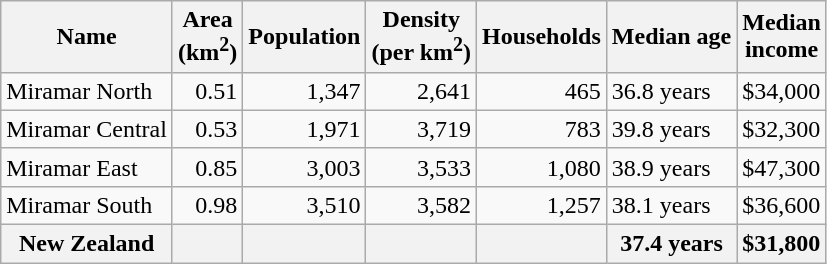<table class="wikitable">
<tr>
<th>Name</th>
<th>Area<br>(km<sup>2</sup>)</th>
<th>Population</th>
<th>Density<br>(per km<sup>2</sup>)</th>
<th>Households</th>
<th>Median age</th>
<th>Median<br>income</th>
</tr>
<tr>
<td>Miramar North</td>
<td style="text-align:right;">0.51</td>
<td style="text-align:right;">1,347</td>
<td style="text-align:right;">2,641</td>
<td style="text-align:right;">465</td>
<td>36.8 years</td>
<td>$34,000</td>
</tr>
<tr>
<td>Miramar Central</td>
<td style="text-align:right;">0.53</td>
<td style="text-align:right;">1,971</td>
<td style="text-align:right;">3,719</td>
<td style="text-align:right;">783</td>
<td>39.8 years</td>
<td>$32,300</td>
</tr>
<tr>
<td>Miramar East</td>
<td style="text-align:right;">0.85</td>
<td style="text-align:right;">3,003</td>
<td style="text-align:right;">3,533</td>
<td style="text-align:right;">1,080</td>
<td>38.9 years</td>
<td>$47,300</td>
</tr>
<tr>
<td>Miramar South</td>
<td style="text-align:right;">0.98</td>
<td style="text-align:right;">3,510</td>
<td style="text-align:right;">3,582</td>
<td style="text-align:right;">1,257</td>
<td>38.1 years</td>
<td>$36,600</td>
</tr>
<tr>
<th>New Zealand</th>
<th></th>
<th></th>
<th></th>
<th></th>
<th>37.4 years</th>
<th style="text-align:left;">$31,800</th>
</tr>
</table>
